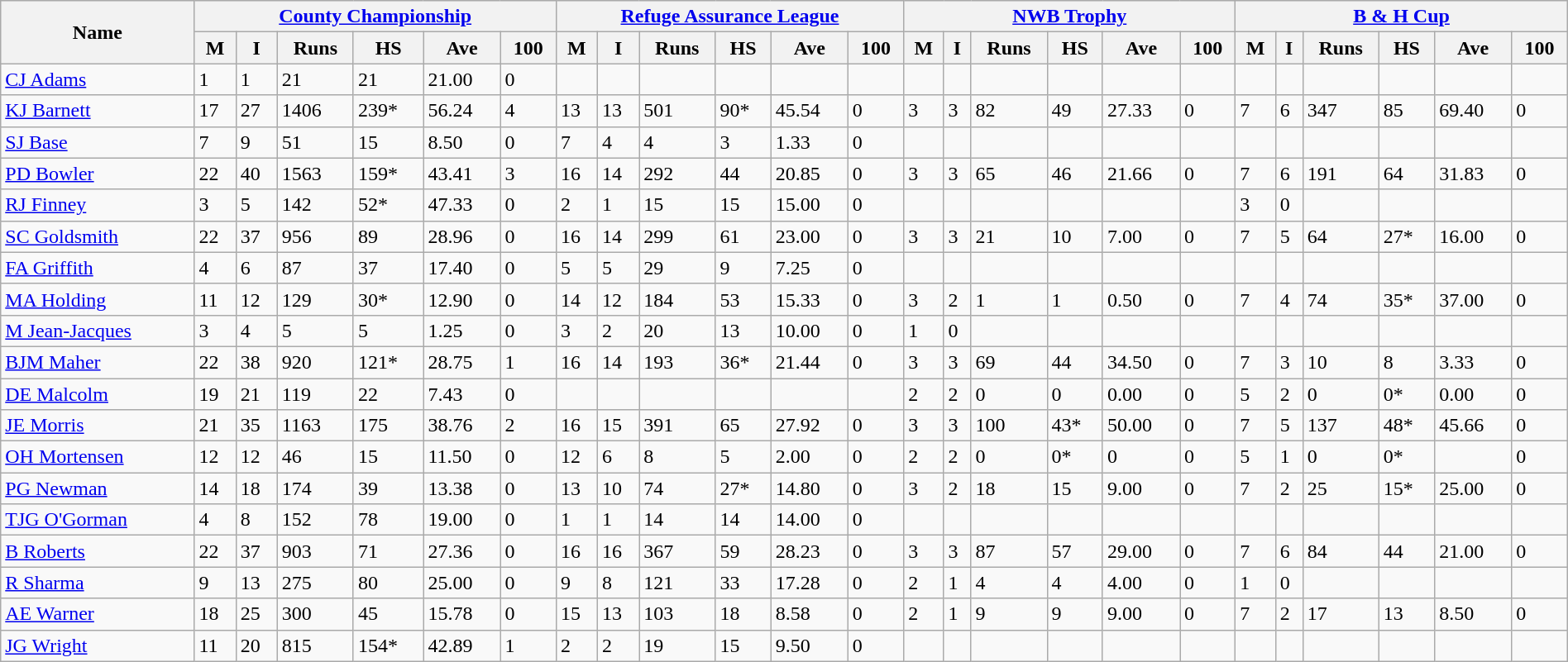<table class="wikitable " width="100%">
<tr bgcolor="#efefef">
<th rowspan=2>Name</th>
<th colspan=6><a href='#'>County Championship</a></th>
<th colspan=6><a href='#'>Refuge Assurance League</a></th>
<th colspan=6><a href='#'>NWB Trophy</a></th>
<th colspan=6><a href='#'>B & H Cup</a></th>
</tr>
<tr>
<th>M</th>
<th>I</th>
<th>Runs</th>
<th>HS</th>
<th>Ave</th>
<th>100</th>
<th>M</th>
<th>I</th>
<th>Runs</th>
<th>HS</th>
<th>Ave</th>
<th>100</th>
<th>M</th>
<th>I</th>
<th>Runs</th>
<th>HS</th>
<th>Ave</th>
<th>100</th>
<th>M</th>
<th>I</th>
<th>Runs</th>
<th>HS</th>
<th>Ave</th>
<th>100</th>
</tr>
<tr>
<td><a href='#'>CJ Adams</a></td>
<td>1</td>
<td>1</td>
<td>21</td>
<td>21</td>
<td>21.00</td>
<td>0</td>
<td></td>
<td></td>
<td></td>
<td></td>
<td></td>
<td></td>
<td></td>
<td></td>
<td></td>
<td></td>
<td></td>
<td></td>
<td></td>
<td></td>
<td></td>
<td></td>
<td></td>
<td></td>
</tr>
<tr>
<td><a href='#'>KJ Barnett</a></td>
<td>17</td>
<td>27</td>
<td>1406</td>
<td>239*</td>
<td>56.24</td>
<td>4</td>
<td>13</td>
<td>13</td>
<td>501</td>
<td>90*</td>
<td>45.54</td>
<td>0</td>
<td>3</td>
<td>3</td>
<td>82</td>
<td>49</td>
<td>27.33</td>
<td>0</td>
<td>7</td>
<td>6</td>
<td>347</td>
<td>85</td>
<td>69.40</td>
<td>0</td>
</tr>
<tr>
<td><a href='#'>SJ Base</a></td>
<td>7</td>
<td>9</td>
<td>51</td>
<td>15</td>
<td>8.50</td>
<td>0</td>
<td>7</td>
<td>4</td>
<td>4</td>
<td>3</td>
<td>1.33</td>
<td>0</td>
<td></td>
<td></td>
<td></td>
<td></td>
<td></td>
<td></td>
<td></td>
<td></td>
<td></td>
<td></td>
<td></td>
<td></td>
</tr>
<tr>
<td><a href='#'>PD Bowler</a></td>
<td>22</td>
<td>40</td>
<td>1563</td>
<td>159*</td>
<td>43.41</td>
<td>3</td>
<td>16</td>
<td>14</td>
<td>292</td>
<td>44</td>
<td>20.85</td>
<td>0</td>
<td>3</td>
<td>3</td>
<td>65</td>
<td>46</td>
<td>21.66</td>
<td>0</td>
<td>7</td>
<td>6</td>
<td>191</td>
<td>64</td>
<td>31.83</td>
<td>0</td>
</tr>
<tr>
<td><a href='#'>RJ Finney</a></td>
<td>3</td>
<td>5</td>
<td>142</td>
<td>52*</td>
<td>47.33</td>
<td>0</td>
<td>2</td>
<td>1</td>
<td>15</td>
<td>15</td>
<td>15.00</td>
<td>0</td>
<td></td>
<td></td>
<td></td>
<td></td>
<td></td>
<td></td>
<td>3</td>
<td>0</td>
<td></td>
<td></td>
<td></td>
<td></td>
</tr>
<tr>
<td><a href='#'>SC Goldsmith</a></td>
<td>22</td>
<td>37</td>
<td>956</td>
<td>89</td>
<td>28.96</td>
<td>0</td>
<td>16</td>
<td>14</td>
<td>299</td>
<td>61</td>
<td>23.00</td>
<td>0</td>
<td>3</td>
<td>3</td>
<td>21</td>
<td>10</td>
<td>7.00</td>
<td>0</td>
<td>7</td>
<td>5</td>
<td>64</td>
<td>27*</td>
<td>16.00</td>
<td>0</td>
</tr>
<tr>
<td><a href='#'>FA Griffith</a></td>
<td>4</td>
<td>6</td>
<td>87</td>
<td>37</td>
<td>17.40</td>
<td>0</td>
<td>5</td>
<td>5</td>
<td>29</td>
<td>9</td>
<td>7.25</td>
<td>0</td>
<td></td>
<td></td>
<td></td>
<td></td>
<td></td>
<td></td>
<td></td>
<td></td>
<td></td>
<td></td>
<td></td>
<td></td>
</tr>
<tr>
<td><a href='#'>MA Holding</a></td>
<td>11</td>
<td>12</td>
<td>129</td>
<td>30*</td>
<td>12.90</td>
<td>0</td>
<td>14</td>
<td>12</td>
<td>184</td>
<td>53</td>
<td>15.33</td>
<td>0</td>
<td>3</td>
<td>2</td>
<td>1</td>
<td>1</td>
<td>0.50</td>
<td>0</td>
<td>7</td>
<td>4</td>
<td>74</td>
<td>35*</td>
<td>37.00</td>
<td>0</td>
</tr>
<tr>
<td><a href='#'>M Jean-Jacques</a></td>
<td>3</td>
<td>4</td>
<td>5</td>
<td>5</td>
<td>1.25</td>
<td>0</td>
<td>3</td>
<td>2</td>
<td>20</td>
<td>13</td>
<td>10.00</td>
<td>0</td>
<td>1</td>
<td>0</td>
<td></td>
<td></td>
<td></td>
<td></td>
<td></td>
<td></td>
<td></td>
<td></td>
<td></td>
<td></td>
</tr>
<tr>
<td><a href='#'>BJM Maher</a></td>
<td>22</td>
<td>38</td>
<td>920</td>
<td>121*</td>
<td>28.75</td>
<td>1</td>
<td>16</td>
<td>14</td>
<td>193</td>
<td>36*</td>
<td>21.44</td>
<td>0</td>
<td>3</td>
<td>3</td>
<td>69</td>
<td>44</td>
<td>34.50</td>
<td>0</td>
<td>7</td>
<td>3</td>
<td>10</td>
<td>8</td>
<td>3.33</td>
<td>0</td>
</tr>
<tr>
<td><a href='#'>DE Malcolm</a></td>
<td>19</td>
<td>21</td>
<td>119</td>
<td>22</td>
<td>7.43</td>
<td>0</td>
<td></td>
<td></td>
<td></td>
<td></td>
<td></td>
<td></td>
<td>2</td>
<td>2</td>
<td>0</td>
<td>0</td>
<td>0.00</td>
<td>0</td>
<td>5</td>
<td>2</td>
<td>0</td>
<td>0*</td>
<td>0.00</td>
<td>0</td>
</tr>
<tr>
<td><a href='#'>JE Morris</a></td>
<td>21</td>
<td>35</td>
<td>1163</td>
<td>175</td>
<td>38.76</td>
<td>2</td>
<td>16</td>
<td>15</td>
<td>391</td>
<td>65</td>
<td>27.92</td>
<td>0</td>
<td>3</td>
<td>3</td>
<td>100</td>
<td>43*</td>
<td>50.00</td>
<td>0</td>
<td>7</td>
<td>5</td>
<td>137</td>
<td>48*</td>
<td>45.66</td>
<td>0</td>
</tr>
<tr>
<td><a href='#'>OH Mortensen</a></td>
<td>12</td>
<td>12</td>
<td>46</td>
<td>15</td>
<td>11.50</td>
<td>0</td>
<td>12</td>
<td>6</td>
<td>8</td>
<td>5</td>
<td>2.00</td>
<td>0</td>
<td>2</td>
<td>2</td>
<td>0</td>
<td>0*</td>
<td>0</td>
<td>0</td>
<td>5</td>
<td>1</td>
<td>0</td>
<td>0*</td>
<td></td>
<td>0</td>
</tr>
<tr>
<td><a href='#'>PG Newman</a></td>
<td>14</td>
<td>18</td>
<td>174</td>
<td>39</td>
<td>13.38</td>
<td>0</td>
<td>13</td>
<td>10</td>
<td>74</td>
<td>27*</td>
<td>14.80</td>
<td>0</td>
<td>3</td>
<td>2</td>
<td>18</td>
<td>15</td>
<td>9.00</td>
<td>0</td>
<td>7</td>
<td>2</td>
<td>25</td>
<td>15*</td>
<td>25.00</td>
<td>0</td>
</tr>
<tr>
<td><a href='#'>TJG O'Gorman</a></td>
<td>4</td>
<td>8</td>
<td>152</td>
<td>78</td>
<td>19.00</td>
<td>0</td>
<td>1</td>
<td>1</td>
<td>14</td>
<td>14</td>
<td>14.00</td>
<td>0</td>
<td></td>
<td></td>
<td></td>
<td></td>
<td></td>
<td></td>
<td></td>
<td></td>
<td></td>
<td></td>
<td></td>
<td></td>
</tr>
<tr>
<td><a href='#'>B Roberts</a></td>
<td>22</td>
<td>37</td>
<td>903</td>
<td>71</td>
<td>27.36</td>
<td>0</td>
<td>16</td>
<td>16</td>
<td>367</td>
<td>59</td>
<td>28.23</td>
<td>0</td>
<td>3</td>
<td>3</td>
<td>87</td>
<td>57</td>
<td>29.00</td>
<td>0</td>
<td>7</td>
<td>6</td>
<td>84</td>
<td>44</td>
<td>21.00</td>
<td>0</td>
</tr>
<tr>
<td><a href='#'>R Sharma</a></td>
<td>9</td>
<td>13</td>
<td>275</td>
<td>80</td>
<td>25.00</td>
<td>0</td>
<td>9</td>
<td>8</td>
<td>121</td>
<td>33</td>
<td>17.28</td>
<td>0</td>
<td>2</td>
<td>1</td>
<td>4</td>
<td>4</td>
<td>4.00</td>
<td>0</td>
<td>1</td>
<td>0</td>
<td></td>
<td></td>
<td></td>
<td></td>
</tr>
<tr>
<td><a href='#'>AE Warner</a></td>
<td>18</td>
<td>25</td>
<td>300</td>
<td>45</td>
<td>15.78</td>
<td>0</td>
<td>15</td>
<td>13</td>
<td>103</td>
<td>18</td>
<td>8.58</td>
<td>0</td>
<td>2</td>
<td>1</td>
<td>9</td>
<td>9</td>
<td>9.00</td>
<td>0</td>
<td>7</td>
<td>2</td>
<td>17</td>
<td>13</td>
<td>8.50</td>
<td>0</td>
</tr>
<tr>
<td><a href='#'>JG Wright</a></td>
<td>11</td>
<td>20</td>
<td>815</td>
<td>154*</td>
<td>42.89</td>
<td>1</td>
<td>2</td>
<td>2</td>
<td>19</td>
<td>15</td>
<td>9.50</td>
<td>0</td>
<td></td>
<td></td>
<td></td>
<td></td>
<td></td>
<td></td>
<td></td>
<td></td>
<td></td>
<td></td>
<td></td>
<td></td>
</tr>
</table>
